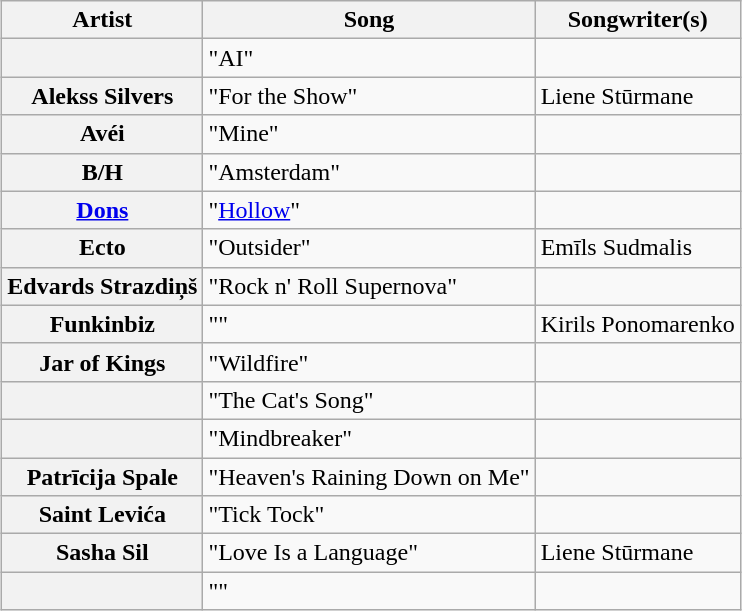<table class="sortable wikitable plainrowheaders" style="margin: 1em auto 1em auto">
<tr>
<th scope="col">Artist</th>
<th scope="col">Song</th>
<th scope="col" class="unsortable">Songwriter(s)</th>
</tr>
<tr>
<th scope="row"></th>
<td>"AI"</td>
<td></td>
</tr>
<tr>
<th scope="row">Alekss Silvers</th>
<td>"For the Show"</td>
<td>Liene Stūrmane</td>
</tr>
<tr>
<th scope="row">Avéi</th>
<td>"Mine"</td>
<td></td>
</tr>
<tr>
<th scope="row">B/H</th>
<td>"Amsterdam"</td>
<td></td>
</tr>
<tr>
<th scope="row"><a href='#'>Dons</a></th>
<td>"<a href='#'>Hollow</a>"</td>
<td></td>
</tr>
<tr>
<th scope="row">Ecto</th>
<td>"Outsider"</td>
<td>Emīls Sudmalis</td>
</tr>
<tr>
<th scope="row">Edvards Strazdiņš</th>
<td>"Rock n' Roll Supernova"</td>
<td></td>
</tr>
<tr>
<th scope="row">Funkinbiz</th>
<td>"" </td>
<td>Kirils Ponomarenko</td>
</tr>
<tr>
<th scope="row">Jar of Kings</th>
<td>"Wildfire"</td>
<td></td>
</tr>
<tr>
<th scope="row"></th>
<td>"The Cat's Song"</td>
<td></td>
</tr>
<tr>
<th scope="row"></th>
<td>"Mindbreaker"</td>
<td></td>
</tr>
<tr>
<th scope="row">Patrīcija Spale</th>
<td>"Heaven's Raining Down on Me"</td>
<td></td>
</tr>
<tr>
<th scope="row">Saint Levića</th>
<td>"Tick Tock"</td>
<td></td>
</tr>
<tr>
<th scope="row">Sasha Sil</th>
<td>"Love Is a Language"</td>
<td>Liene Stūrmane</td>
</tr>
<tr>
<th scope="row"></th>
<td>""</td>
<td></td>
</tr>
</table>
